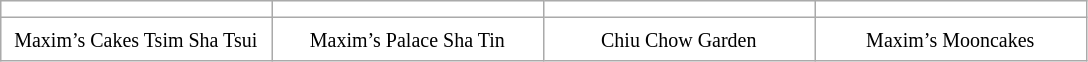<table style="border: 1px solid #aaa; border-collapse: collapse; margin: auto; text-align: center;">
<tr>
<td style="border: 1px solid #aaa; padding: 5px; width: 170px;"></td>
<td style="border: 1px solid #aaa; padding: 5px; width: 170px;"></td>
<td style="border: 1px solid #aaa; padding: 5px; width: 170px;"></td>
<td style="border: 1px solid #aaa; padding: 5px; width: 170px;"></td>
</tr>
<tr>
<td style="border: 1px solid #aaa; padding: 5px;"><small>Maxim’s Cakes Tsim Sha Tsui</small></td>
<td style="border: 1px solid #aaa; padding: 5px;"><small>Maxim’s Palace Sha Tin</small></td>
<td style="border: 1px solid #aaa; padding: 5px;"><small>Chiu Chow Garden</small></td>
<td style="border: 1px solid #aaa; padding: 5px;"><small>Maxim’s Mooncakes</small></td>
</tr>
</table>
